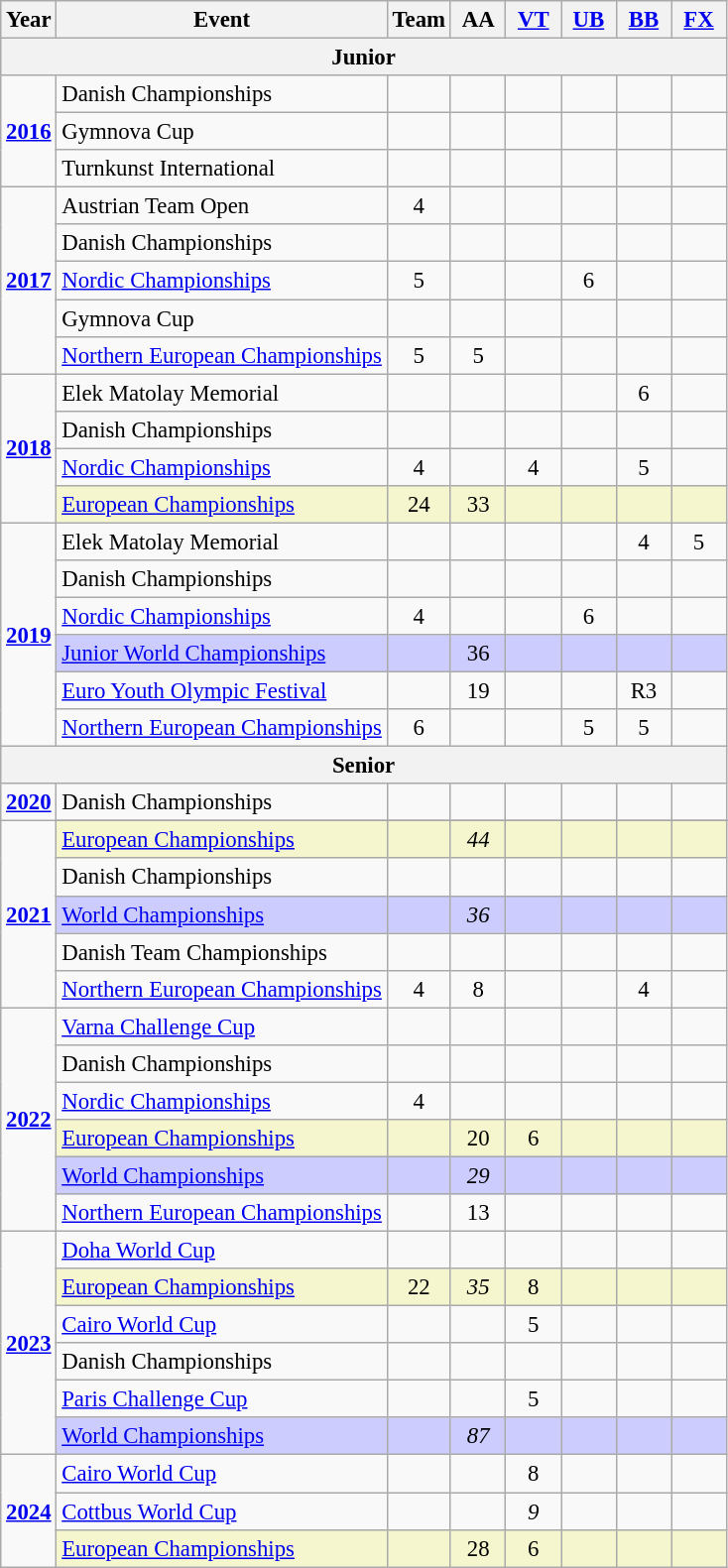<table class="wikitable" style="text-align:center; font-size:95%;">
<tr>
<th align="center">Year</th>
<th align="center">Event</th>
<th style="width:30px;">Team</th>
<th style="width:30px;">AA</th>
<th style="width:30px;"><a href='#'>VT</a></th>
<th style="width:30px;"><a href='#'>UB</a></th>
<th style="width:30px;"><a href='#'>BB</a></th>
<th style="width:30px;"><a href='#'>FX</a></th>
</tr>
<tr>
<th colspan="8"><strong>Junior</strong></th>
</tr>
<tr>
<td rowspan="3"><strong><a href='#'>2016</a></strong></td>
<td align=left>Danish Championships</td>
<td></td>
<td></td>
<td></td>
<td></td>
<td></td>
<td></td>
</tr>
<tr>
<td align=left>Gymnova Cup</td>
<td></td>
<td></td>
<td></td>
<td></td>
<td></td>
<td></td>
</tr>
<tr>
<td align=left>Turnkunst International</td>
<td></td>
<td></td>
<td></td>
<td></td>
<td></td>
<td></td>
</tr>
<tr>
<td rowspan="5"><strong><a href='#'>2017</a></strong></td>
<td align=left>Austrian Team Open</td>
<td>4</td>
<td></td>
<td></td>
<td></td>
<td></td>
<td></td>
</tr>
<tr>
<td align=left>Danish Championships</td>
<td></td>
<td></td>
<td></td>
<td></td>
<td></td>
<td></td>
</tr>
<tr>
<td align=left><a href='#'>Nordic Championships</a></td>
<td>5</td>
<td></td>
<td></td>
<td>6</td>
<td></td>
<td></td>
</tr>
<tr>
<td align=left>Gymnova Cup</td>
<td></td>
<td></td>
<td></td>
<td></td>
<td></td>
<td></td>
</tr>
<tr>
<td align=left><a href='#'>Northern European Championships</a></td>
<td>5</td>
<td>5</td>
<td></td>
<td></td>
<td></td>
<td></td>
</tr>
<tr>
<td rowspan="4"><strong><a href='#'>2018</a></strong></td>
<td align=left>Elek Matolay Memorial</td>
<td></td>
<td></td>
<td></td>
<td></td>
<td>6</td>
<td></td>
</tr>
<tr>
<td align=left>Danish Championships</td>
<td></td>
<td></td>
<td></td>
<td></td>
<td></td>
<td></td>
</tr>
<tr>
<td align=left><a href='#'>Nordic Championships</a></td>
<td>4</td>
<td></td>
<td>4</td>
<td></td>
<td>5</td>
<td></td>
</tr>
<tr bgcolor=#F5F6CE>
<td align=left><a href='#'>European Championships</a></td>
<td>24</td>
<td>33</td>
<td></td>
<td></td>
<td></td>
<td></td>
</tr>
<tr>
<td rowspan="6"><strong><a href='#'>2019</a></strong></td>
<td align=left>Elek Matolay Memorial</td>
<td></td>
<td></td>
<td></td>
<td></td>
<td>4</td>
<td>5</td>
</tr>
<tr>
<td align=left>Danish Championships</td>
<td></td>
<td></td>
<td></td>
<td></td>
<td></td>
<td></td>
</tr>
<tr>
<td align=left><a href='#'>Nordic Championships</a></td>
<td>4</td>
<td></td>
<td></td>
<td>6</td>
<td></td>
<td></td>
</tr>
<tr bgcolor=#CCCCFF>
<td align=left><a href='#'>Junior World Championships</a></td>
<td></td>
<td>36</td>
<td></td>
<td></td>
<td></td>
<td></td>
</tr>
<tr>
<td align=left><a href='#'>Euro Youth Olympic Festival</a></td>
<td></td>
<td>19</td>
<td></td>
<td></td>
<td>R3</td>
<td></td>
</tr>
<tr>
<td align=left><a href='#'>Northern European Championships</a></td>
<td>6</td>
<td></td>
<td></td>
<td>5</td>
<td>5</td>
<td></td>
</tr>
<tr>
<th colspan="8"><strong>Senior</strong></th>
</tr>
<tr>
<td rowspan="1"><strong><a href='#'>2020</a></strong></td>
<td align=left>Danish Championships</td>
<td></td>
<td></td>
<td></td>
<td></td>
<td></td>
<td></td>
</tr>
<tr>
<td rowspan="6"><strong><a href='#'>2021</a></strong></td>
</tr>
<tr bgcolor="#F5F6CE">
<td align="left"><a href='#'>European Championships</a></td>
<td></td>
<td><em>44</em></td>
<td></td>
<td></td>
<td></td>
<td></td>
</tr>
<tr>
<td align=left>Danish Championships</td>
<td></td>
<td></td>
<td></td>
<td></td>
<td></td>
<td></td>
</tr>
<tr bgcolor=#CCCCFF>
<td align=left><a href='#'>World Championships</a></td>
<td></td>
<td><em>36</em></td>
<td></td>
<td></td>
<td></td>
<td></td>
</tr>
<tr>
<td align=left>Danish Team Championships</td>
<td></td>
<td></td>
<td></td>
<td></td>
<td></td>
<td></td>
</tr>
<tr>
<td align=left><a href='#'>Northern European Championships</a></td>
<td>4</td>
<td>8</td>
<td></td>
<td></td>
<td>4</td>
<td></td>
</tr>
<tr>
<td rowspan="6"><strong><a href='#'>2022</a></strong></td>
<td align=left><a href='#'>Varna Challenge Cup</a></td>
<td></td>
<td></td>
<td></td>
<td></td>
<td></td>
<td></td>
</tr>
<tr>
<td align=left>Danish Championships</td>
<td></td>
<td></td>
<td></td>
<td></td>
<td></td>
<td></td>
</tr>
<tr>
<td align=left><a href='#'>Nordic Championships</a></td>
<td>4</td>
<td></td>
<td></td>
<td></td>
<td></td>
<td></td>
</tr>
<tr bgcolor=#F5F6CE>
<td align=left><a href='#'>European Championships</a></td>
<td></td>
<td>20</td>
<td>6</td>
<td></td>
<td></td>
<td></td>
</tr>
<tr bgcolor=#CCCCFF>
<td align=left><a href='#'>World Championships</a></td>
<td></td>
<td><em>29</em></td>
<td></td>
<td></td>
<td></td>
<td></td>
</tr>
<tr>
<td align=left><a href='#'>Northern European Championships</a></td>
<td></td>
<td>13</td>
<td></td>
<td></td>
<td></td>
<td></td>
</tr>
<tr>
<td rowspan="6"><strong><a href='#'>2023</a></strong></td>
<td align=left><a href='#'>Doha World Cup</a></td>
<td></td>
<td></td>
<td></td>
<td></td>
<td></td>
<td></td>
</tr>
<tr bgcolor=#F5F6CE>
<td align=left><a href='#'>European Championships</a></td>
<td>22</td>
<td><em>35</em></td>
<td>8</td>
<td></td>
<td></td>
<td></td>
</tr>
<tr>
<td align=left><a href='#'>Cairo World Cup</a></td>
<td></td>
<td></td>
<td>5</td>
<td></td>
<td></td>
<td></td>
</tr>
<tr>
<td align=left>Danish Championships</td>
<td></td>
<td></td>
<td></td>
<td></td>
<td></td>
<td></td>
</tr>
<tr>
<td align=left><a href='#'>Paris Challenge Cup</a></td>
<td></td>
<td></td>
<td>5</td>
<td></td>
<td></td>
<td></td>
</tr>
<tr bgcolor=#CCCCFF>
<td align=left><a href='#'>World Championships</a></td>
<td></td>
<td><em>87</em></td>
<td></td>
<td></td>
<td></td>
<td></td>
</tr>
<tr>
<td rowspan="3"><strong><a href='#'>2024</a></strong></td>
<td align=left><a href='#'>Cairo World Cup</a></td>
<td></td>
<td></td>
<td>8</td>
<td></td>
<td></td>
<td></td>
</tr>
<tr>
<td align=left><a href='#'>Cottbus World Cup</a></td>
<td></td>
<td></td>
<td><em>9</em></td>
<td></td>
<td></td>
<td></td>
</tr>
<tr bgcolor=#F5F6CE>
<td align=left><a href='#'>European Championships</a></td>
<td></td>
<td>28</td>
<td>6</td>
<td></td>
<td></td>
<td></td>
</tr>
</table>
